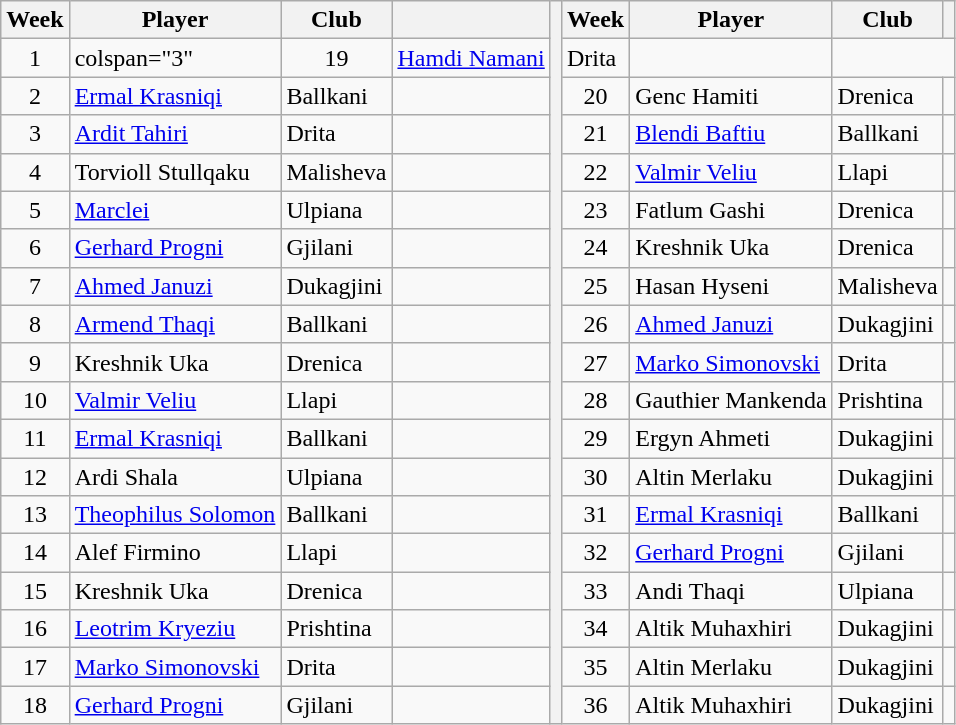<table class="wikitable">
<tr>
<th>Week</th>
<th>Player</th>
<th>Club</th>
<th></th>
<th rowspan="19"></th>
<th>Week</th>
<th>Player</th>
<th>Club</th>
<th></th>
</tr>
<tr>
<td align="center">1</td>
<td>colspan="3" </td>
<td align="center">19</td>
<td> <a href='#'>Hamdi Namani</a></td>
<td>Drita</td>
<td align="center"></td>
</tr>
<tr>
<td align="center">2</td>
<td> <a href='#'>Ermal Krasniqi</a></td>
<td>Ballkani</td>
<td align="center"></td>
<td align="center">20</td>
<td> Genc Hamiti</td>
<td>Drenica</td>
<td align="center"></td>
</tr>
<tr>
<td align="center">3</td>
<td> <a href='#'>Ardit Tahiri</a></td>
<td>Drita</td>
<td align="center"></td>
<td align="center">21</td>
<td> <a href='#'>Blendi Baftiu</a></td>
<td>Ballkani</td>
<td align="center"></td>
</tr>
<tr>
<td align="center">4</td>
<td> Torvioll Stullqaku</td>
<td>Malisheva</td>
<td align="center"></td>
<td align="center">22</td>
<td> <a href='#'>Valmir Veliu</a></td>
<td>Llapi</td>
<td align="center"></td>
</tr>
<tr>
<td align="center">5</td>
<td> <a href='#'>Marclei</a></td>
<td>Ulpiana</td>
<td align="center"></td>
<td align="center">23</td>
<td> Fatlum Gashi</td>
<td>Drenica</td>
<td align="center"></td>
</tr>
<tr>
<td align="center">6</td>
<td> <a href='#'>Gerhard Progni</a></td>
<td>Gjilani</td>
<td align="center"></td>
<td align="center">24</td>
<td> Kreshnik Uka</td>
<td>Drenica</td>
<td align="center"></td>
</tr>
<tr>
<td align="center">7</td>
<td> <a href='#'>Ahmed Januzi</a></td>
<td>Dukagjini</td>
<td align="center"></td>
<td align="center">25</td>
<td> Hasan Hyseni</td>
<td>Malisheva</td>
<td align="center"></td>
</tr>
<tr>
<td align="center">8</td>
<td> <a href='#'>Armend Thaqi</a></td>
<td>Ballkani</td>
<td align="center"></td>
<td align="center">26</td>
<td> <a href='#'>Ahmed Januzi</a></td>
<td>Dukagjini</td>
<td align="center"></td>
</tr>
<tr>
<td align="center">9</td>
<td> Kreshnik Uka</td>
<td>Drenica</td>
<td align="center"></td>
<td align="center">27</td>
<td> <a href='#'>Marko Simonovski</a></td>
<td>Drita</td>
<td align="center"></td>
</tr>
<tr>
<td align="center">10</td>
<td> <a href='#'>Valmir Veliu</a></td>
<td>Llapi</td>
<td align="center"></td>
<td align="center">28</td>
<td> Gauthier Mankenda</td>
<td>Prishtina</td>
<td align="center"></td>
</tr>
<tr>
<td align="center">11</td>
<td> <a href='#'>Ermal Krasniqi</a></td>
<td>Ballkani</td>
<td align="center"></td>
<td align="center">29</td>
<td> Ergyn Ahmeti</td>
<td>Dukagjini</td>
<td align="center"></td>
</tr>
<tr>
<td align="center">12</td>
<td> Ardi Shala</td>
<td>Ulpiana</td>
<td align="center"></td>
<td align="center">30</td>
<td> Altin Merlaku</td>
<td>Dukagjini</td>
<td align="center"></td>
</tr>
<tr>
<td align="center">13</td>
<td> <a href='#'>Theophilus Solomon</a></td>
<td>Ballkani</td>
<td align="center"></td>
<td align="center">31</td>
<td> <a href='#'>Ermal Krasniqi</a></td>
<td>Ballkani</td>
<td align="center"></td>
</tr>
<tr>
<td align="center">14</td>
<td> Alef Firmino</td>
<td>Llapi</td>
<td align="center"></td>
<td align="center">32</td>
<td> <a href='#'>Gerhard Progni</a></td>
<td>Gjilani</td>
<td align="center"></td>
</tr>
<tr>
<td align="center">15</td>
<td> Kreshnik Uka</td>
<td>Drenica</td>
<td align="center"></td>
<td align="center">33</td>
<td> Andi Thaqi</td>
<td>Ulpiana</td>
<td align="center"></td>
</tr>
<tr>
<td align="center">16</td>
<td> <a href='#'>Leotrim Kryeziu</a></td>
<td>Prishtina</td>
<td align="center"></td>
<td align="center">34</td>
<td> Altik Muhaxhiri</td>
<td>Dukagjini</td>
<td align="center"></td>
</tr>
<tr>
<td align="center">17</td>
<td> <a href='#'>Marko Simonovski</a></td>
<td>Drita</td>
<td align="center"></td>
<td align="center">35</td>
<td> Altin Merlaku</td>
<td>Dukagjini</td>
<td align="center"></td>
</tr>
<tr>
<td align="center">18</td>
<td> <a href='#'>Gerhard Progni</a></td>
<td>Gjilani</td>
<td align="center"></td>
<td align="center">36</td>
<td> Altik Muhaxhiri</td>
<td>Dukagjini</td>
<td align="center"></td>
</tr>
</table>
